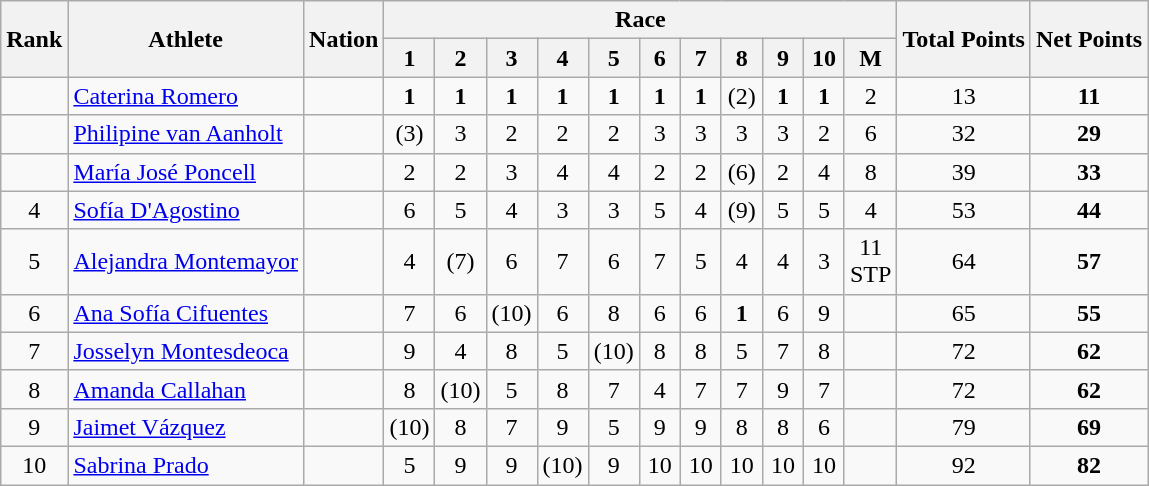<table class="wikitable" style="text-align:center">
<tr>
<th rowspan="2">Rank</th>
<th rowspan="2">Athlete</th>
<th rowspan="2">Nation</th>
<th colspan="11">Race</th>
<th rowspan="2">Total Points</th>
<th rowspan="2">Net Points</th>
</tr>
<tr>
<th width=20>1</th>
<th width=20>2</th>
<th width=20>3</th>
<th width=20>4</th>
<th width=20>5</th>
<th width=20>6</th>
<th width=20>7</th>
<th width=20>8</th>
<th width=20>9</th>
<th width=20>10</th>
<th width=20>M</th>
</tr>
<tr>
<td></td>
<td align=left><a href='#'>Caterina Romero</a></td>
<td align=left></td>
<td><strong>1</strong></td>
<td><strong>1</strong></td>
<td><strong>1</strong></td>
<td><strong>1</strong></td>
<td><strong>1</strong></td>
<td><strong>1</strong></td>
<td><strong>1</strong></td>
<td>(2)</td>
<td><strong>1</strong></td>
<td><strong>1</strong></td>
<td>2</td>
<td>13</td>
<td><strong>11</strong></td>
</tr>
<tr>
<td></td>
<td align=left><a href='#'>Philipine van Aanholt</a></td>
<td align=left></td>
<td>(3)</td>
<td>3</td>
<td>2</td>
<td>2</td>
<td>2</td>
<td>3</td>
<td>3</td>
<td>3</td>
<td>3</td>
<td>2</td>
<td>6</td>
<td>32</td>
<td><strong>29</strong></td>
</tr>
<tr>
<td></td>
<td align=left><a href='#'>María José Poncell</a></td>
<td align=left></td>
<td>2</td>
<td>2</td>
<td>3</td>
<td>4</td>
<td>4</td>
<td>2</td>
<td>2</td>
<td>(6)</td>
<td>2</td>
<td>4</td>
<td>8</td>
<td>39</td>
<td><strong>33</strong></td>
</tr>
<tr>
<td>4</td>
<td align=left><a href='#'>Sofía D'Agostino</a></td>
<td align=left></td>
<td>6</td>
<td>5</td>
<td>4</td>
<td>3</td>
<td>3</td>
<td>5</td>
<td>4</td>
<td>(9)</td>
<td>5</td>
<td>5</td>
<td>4</td>
<td>53</td>
<td><strong>44</strong></td>
</tr>
<tr>
<td>5</td>
<td align=left><a href='#'>Alejandra Montemayor</a></td>
<td align=left></td>
<td>4</td>
<td>(7)</td>
<td>6</td>
<td>7</td>
<td>6</td>
<td>7</td>
<td>5</td>
<td>4</td>
<td>4</td>
<td>3</td>
<td>11<br>STP</td>
<td>64</td>
<td><strong>57</strong></td>
</tr>
<tr>
<td>6</td>
<td align=left><a href='#'>Ana Sofía Cifuentes</a></td>
<td align=left></td>
<td>7</td>
<td>6</td>
<td>(10)</td>
<td>6</td>
<td>8</td>
<td>6</td>
<td>6</td>
<td><strong>1</strong></td>
<td>6</td>
<td>9</td>
<td></td>
<td>65</td>
<td><strong>55</strong></td>
</tr>
<tr>
<td>7</td>
<td align=left><a href='#'>Josselyn Montesdeoca</a></td>
<td align=left></td>
<td>9</td>
<td>4</td>
<td>8</td>
<td>5</td>
<td>(10)</td>
<td>8</td>
<td>8</td>
<td>5</td>
<td>7</td>
<td>8</td>
<td></td>
<td>72</td>
<td><strong>62</strong></td>
</tr>
<tr>
<td>8</td>
<td align=left><a href='#'>Amanda Callahan</a></td>
<td align=left></td>
<td>8</td>
<td>(10)</td>
<td>5</td>
<td>8</td>
<td>7</td>
<td>4</td>
<td>7</td>
<td>7</td>
<td>9</td>
<td>7</td>
<td></td>
<td>72</td>
<td><strong>62</strong></td>
</tr>
<tr>
<td>9</td>
<td align=left><a href='#'>Jaimet Vázquez</a></td>
<td align=left></td>
<td>(10)</td>
<td>8</td>
<td>7</td>
<td>9</td>
<td>5</td>
<td>9</td>
<td>9</td>
<td>8</td>
<td>8</td>
<td>6</td>
<td></td>
<td>79</td>
<td><strong>69</strong></td>
</tr>
<tr>
<td>10</td>
<td align=left><a href='#'>Sabrina Prado</a></td>
<td align=left></td>
<td>5</td>
<td>9</td>
<td>9</td>
<td>(10)</td>
<td>9</td>
<td>10</td>
<td>10</td>
<td>10</td>
<td>10</td>
<td>10</td>
<td></td>
<td>92</td>
<td><strong>82</strong></td>
</tr>
</table>
